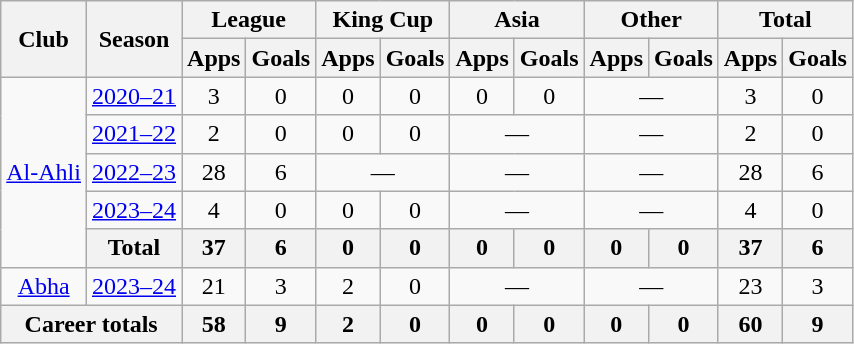<table class="wikitable" style="text-align: center">
<tr>
<th rowspan=2>Club</th>
<th rowspan=2>Season</th>
<th colspan=2>League</th>
<th colspan=2>King Cup</th>
<th colspan=2>Asia</th>
<th colspan=2>Other</th>
<th colspan=2>Total</th>
</tr>
<tr>
<th>Apps</th>
<th>Goals</th>
<th>Apps</th>
<th>Goals</th>
<th>Apps</th>
<th>Goals</th>
<th>Apps</th>
<th>Goals</th>
<th>Apps</th>
<th>Goals</th>
</tr>
<tr>
<td rowspan=5><a href='#'>Al-Ahli</a></td>
<td><a href='#'>2020–21</a></td>
<td>3</td>
<td>0</td>
<td>0</td>
<td>0</td>
<td>0</td>
<td>0</td>
<td colspan=2>—</td>
<td>3</td>
<td>0</td>
</tr>
<tr>
<td><a href='#'>2021–22</a></td>
<td>2</td>
<td>0</td>
<td>0</td>
<td>0</td>
<td colspan=2>—</td>
<td colspan=2>—</td>
<td>2</td>
<td>0</td>
</tr>
<tr>
<td><a href='#'>2022–23</a></td>
<td>28</td>
<td>6</td>
<td colspan=2>—</td>
<td colspan=2>—</td>
<td colspan=2>—</td>
<td>28</td>
<td>6</td>
</tr>
<tr>
<td><a href='#'>2023–24</a></td>
<td>4</td>
<td>0</td>
<td>0</td>
<td>0</td>
<td colspan=2>—</td>
<td colspan=2>—</td>
<td>4</td>
<td>0</td>
</tr>
<tr>
<th>Total</th>
<th>37</th>
<th>6</th>
<th>0</th>
<th>0</th>
<th>0</th>
<th>0</th>
<th>0</th>
<th>0</th>
<th>37</th>
<th>6</th>
</tr>
<tr>
<td rowspan=1><a href='#'>Abha</a></td>
<td><a href='#'>2023–24</a></td>
<td>21</td>
<td>3</td>
<td>2</td>
<td>0</td>
<td colspan=2>—</td>
<td colspan=2>—</td>
<td>23</td>
<td>3</td>
</tr>
<tr>
<th colspan=2>Career totals</th>
<th>58</th>
<th>9</th>
<th>2</th>
<th>0</th>
<th>0</th>
<th>0</th>
<th>0</th>
<th>0</th>
<th>60</th>
<th>9</th>
</tr>
</table>
